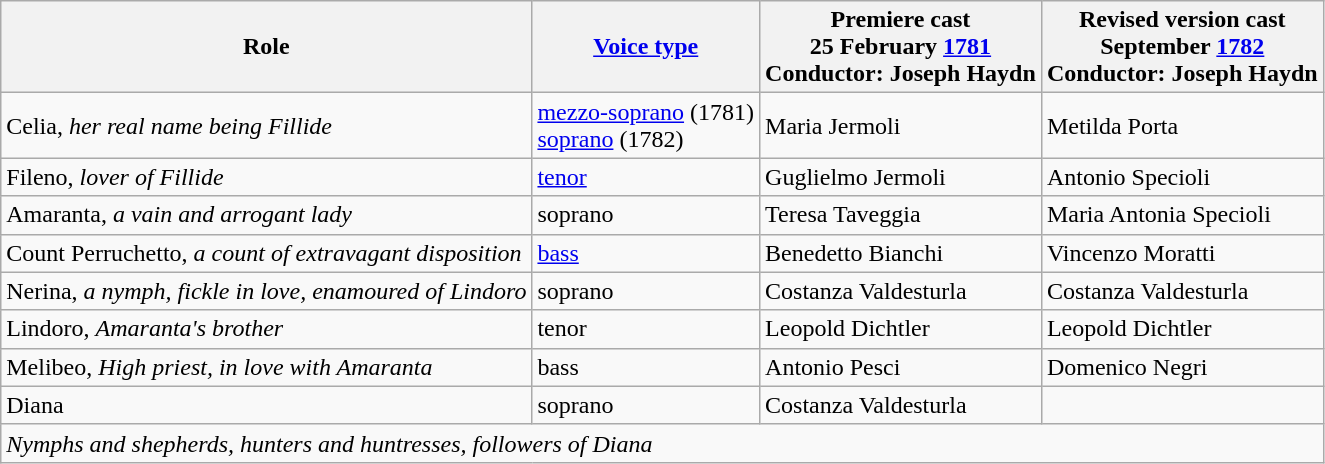<table class="wikitable">
<tr>
<th>Role</th>
<th><a href='#'>Voice type</a></th>
<th>Premiere cast<br>25 February <a href='#'>1781</a><br>Conductor: Joseph Haydn</th>
<th>Revised version cast<br>September <a href='#'>1782</a><br>Conductor: Joseph Haydn</th>
</tr>
<tr>
<td>Celia, <em>her real name being Fillide</em></td>
<td><a href='#'>mezzo-soprano</a> (1781)<br><a href='#'>soprano</a> (1782)</td>
<td>Maria Jermoli</td>
<td>Metilda Porta</td>
</tr>
<tr>
<td>Fileno, <em>lover of Fillide</em></td>
<td><a href='#'>tenor</a></td>
<td>Guglielmo Jermoli</td>
<td>Antonio Specioli</td>
</tr>
<tr>
<td>Amaranta, <em>a vain and arrogant lady</em></td>
<td>soprano</td>
<td>Teresa Taveggia</td>
<td>Maria Antonia Specioli</td>
</tr>
<tr>
<td>Count Perruchetto, <em>a count of extravagant disposition</em></td>
<td><a href='#'>bass</a></td>
<td>Benedetto Bianchi</td>
<td>Vincenzo Moratti</td>
</tr>
<tr>
<td>Nerina, <em>a nymph, fickle in love, enamoured of Lindoro</em></td>
<td>soprano</td>
<td>Costanza Valdesturla</td>
<td>Costanza Valdesturla</td>
</tr>
<tr>
<td>Lindoro, <em>Amaranta's brother</em></td>
<td>tenor</td>
<td>Leopold Dichtler</td>
<td>Leopold Dichtler</td>
</tr>
<tr>
<td>Melibeo, <em>High priest, in love with Amaranta</em></td>
<td>bass</td>
<td>Antonio Pesci</td>
<td>Domenico Negri</td>
</tr>
<tr>
<td>Diana</td>
<td>soprano</td>
<td>Costanza Valdesturla</td>
<td></td>
</tr>
<tr>
<td colspan="4"><em>Nymphs and shepherds, hunters and huntresses, followers of Diana</em></td>
</tr>
</table>
